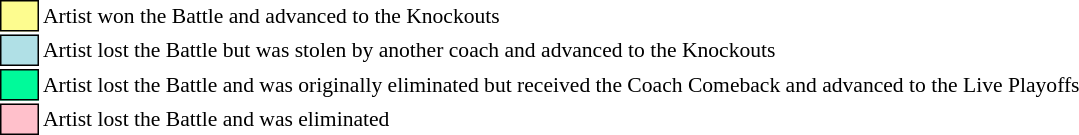<table class="toccolours" style="font-size: 90%; white-space: nowrap;">
<tr>
<td style="background:#fdfc8f; border:1px solid black;">      </td>
<td>Artist won the Battle and advanced to the Knockouts</td>
</tr>
<tr>
<td style="background:#b0e0e6; border:1px solid black;">      </td>
<td>Artist lost the Battle but was stolen by another coach and advanced to the Knockouts</td>
</tr>
<tr>
<td style="background:#00fa9a; border:1px solid black;">     </td>
<td>Artist lost the Battle and was originally eliminated but received the Coach Comeback and advanced to the Live Playoffs</td>
</tr>
<tr>
<td style="background:pink; border:1px solid black;">      </td>
<td>Artist lost the Battle and was eliminated</td>
</tr>
</table>
